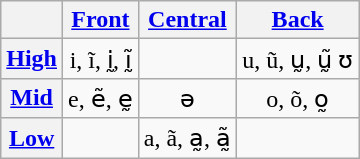<table class="wikitable">
<tr align=center>
<th></th>
<th><a href='#'>Front</a></th>
<th><a href='#'>Central</a></th>
<th><a href='#'>Back</a></th>
</tr>
<tr align="center">
<th><a href='#'>High</a></th>
<td>i, ĩ, ḭ, ḭ̃</td>
<td></td>
<td>u, ũ, ṵ, ṵ̃ ʊ</td>
</tr>
<tr align="center">
<th><a href='#'>Mid</a></th>
<td>e, ẽ, ḛ</td>
<td>ə</td>
<td>o, õ, o̰</td>
</tr>
<tr align="center">
<th><a href='#'>Low</a></th>
<td></td>
<td>a, ã, a̰, ã̰</td>
<td></td>
</tr>
</table>
